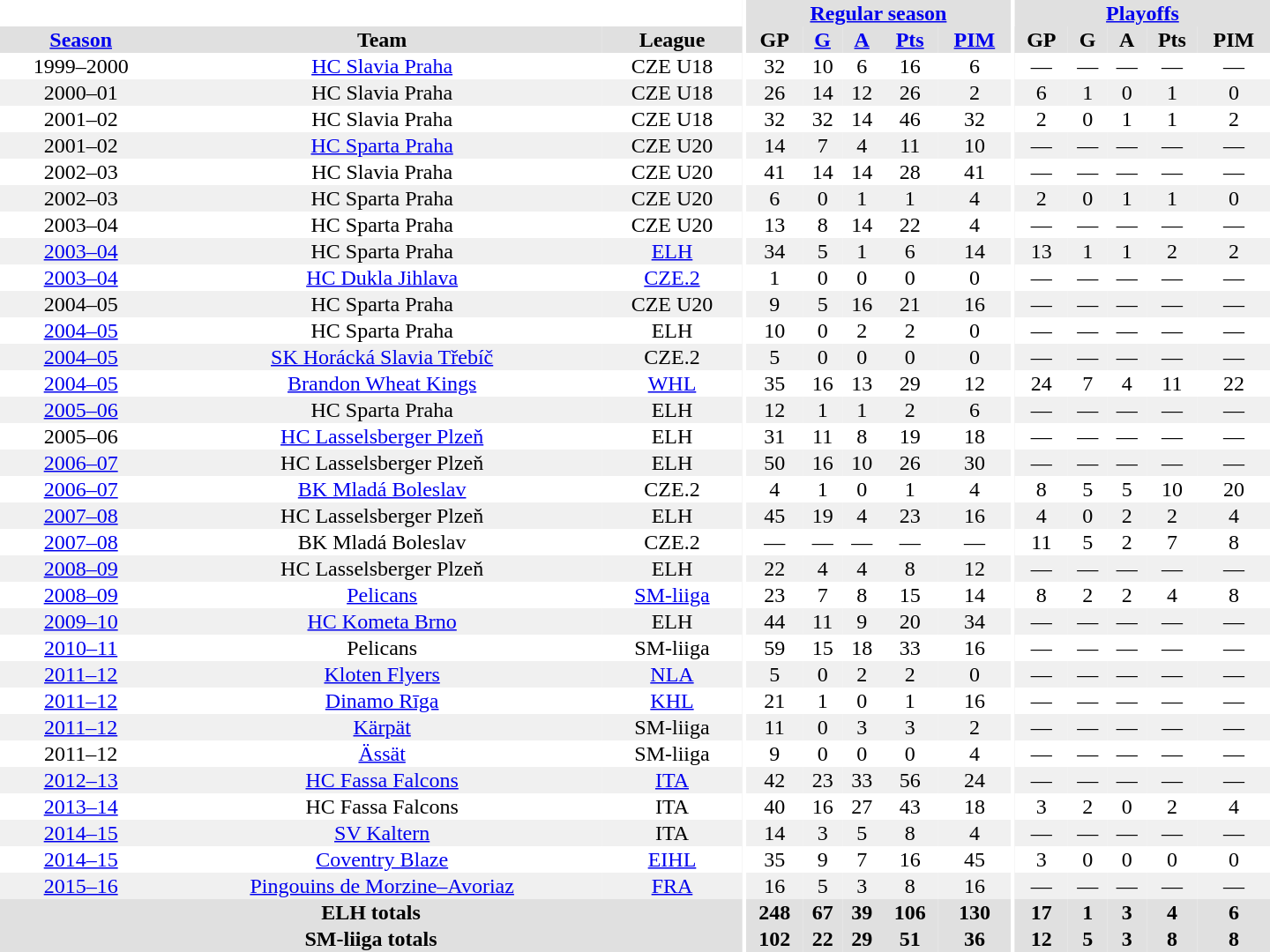<table border="0" cellpadding="1" cellspacing="0" style="text-align:center; width:60em">
<tr bgcolor="#e0e0e0">
<th colspan="3" bgcolor="#ffffff"></th>
<th rowspan="100" bgcolor="#ffffff"></th>
<th colspan="5"><a href='#'>Regular season</a></th>
<th rowspan="100" bgcolor="#ffffff"></th>
<th colspan="5"><a href='#'>Playoffs</a></th>
</tr>
<tr bgcolor="#e0e0e0">
<th><a href='#'>Season</a></th>
<th>Team</th>
<th>League</th>
<th>GP</th>
<th><a href='#'>G</a></th>
<th><a href='#'>A</a></th>
<th><a href='#'>Pts</a></th>
<th><a href='#'>PIM</a></th>
<th>GP</th>
<th>G</th>
<th>A</th>
<th>Pts</th>
<th>PIM</th>
</tr>
<tr>
<td>1999–2000</td>
<td><a href='#'>HC Slavia Praha</a></td>
<td>CZE U18</td>
<td>32</td>
<td>10</td>
<td>6</td>
<td>16</td>
<td>6</td>
<td>—</td>
<td>—</td>
<td>—</td>
<td>—</td>
<td>—</td>
</tr>
<tr bgcolor="#f0f0f0">
<td>2000–01</td>
<td>HC Slavia Praha</td>
<td>CZE U18</td>
<td>26</td>
<td>14</td>
<td>12</td>
<td>26</td>
<td>2</td>
<td>6</td>
<td>1</td>
<td>0</td>
<td>1</td>
<td>0</td>
</tr>
<tr>
<td>2001–02</td>
<td>HC Slavia Praha</td>
<td>CZE U18</td>
<td>32</td>
<td>32</td>
<td>14</td>
<td>46</td>
<td>32</td>
<td>2</td>
<td>0</td>
<td>1</td>
<td>1</td>
<td>2</td>
</tr>
<tr bgcolor="#f0f0f0">
<td>2001–02</td>
<td><a href='#'>HC Sparta Praha</a></td>
<td>CZE U20</td>
<td>14</td>
<td>7</td>
<td>4</td>
<td>11</td>
<td>10</td>
<td>—</td>
<td>—</td>
<td>—</td>
<td>—</td>
<td>—</td>
</tr>
<tr>
<td>2002–03</td>
<td>HC Slavia Praha</td>
<td>CZE U20</td>
<td>41</td>
<td>14</td>
<td>14</td>
<td>28</td>
<td>41</td>
<td>—</td>
<td>—</td>
<td>—</td>
<td>—</td>
<td>—</td>
</tr>
<tr bgcolor="#f0f0f0">
<td>2002–03</td>
<td>HC Sparta Praha</td>
<td>CZE U20</td>
<td>6</td>
<td>0</td>
<td>1</td>
<td>1</td>
<td>4</td>
<td>2</td>
<td>0</td>
<td>1</td>
<td>1</td>
<td>0</td>
</tr>
<tr>
<td>2003–04</td>
<td>HC Sparta Praha</td>
<td>CZE U20</td>
<td>13</td>
<td>8</td>
<td>14</td>
<td>22</td>
<td>4</td>
<td>—</td>
<td>—</td>
<td>—</td>
<td>—</td>
<td>—</td>
</tr>
<tr bgcolor="#f0f0f0">
<td><a href='#'>2003–04</a></td>
<td>HC Sparta Praha</td>
<td><a href='#'>ELH</a></td>
<td>34</td>
<td>5</td>
<td>1</td>
<td>6</td>
<td>14</td>
<td>13</td>
<td>1</td>
<td>1</td>
<td>2</td>
<td>2</td>
</tr>
<tr>
<td><a href='#'>2003–04</a></td>
<td><a href='#'>HC Dukla Jihlava</a></td>
<td><a href='#'>CZE.2</a></td>
<td>1</td>
<td>0</td>
<td>0</td>
<td>0</td>
<td>0</td>
<td>—</td>
<td>—</td>
<td>—</td>
<td>—</td>
<td>—</td>
</tr>
<tr bgcolor="#f0f0f0">
<td>2004–05</td>
<td>HC Sparta Praha</td>
<td>CZE U20</td>
<td>9</td>
<td>5</td>
<td>16</td>
<td>21</td>
<td>16</td>
<td>—</td>
<td>—</td>
<td>—</td>
<td>—</td>
<td>—</td>
</tr>
<tr>
<td><a href='#'>2004–05</a></td>
<td>HC Sparta Praha</td>
<td>ELH</td>
<td>10</td>
<td>0</td>
<td>2</td>
<td>2</td>
<td>0</td>
<td>—</td>
<td>—</td>
<td>—</td>
<td>—</td>
<td>—</td>
</tr>
<tr bgcolor="#f0f0f0">
<td><a href='#'>2004–05</a></td>
<td><a href='#'>SK Horácká Slavia Třebíč</a></td>
<td>CZE.2</td>
<td>5</td>
<td>0</td>
<td>0</td>
<td>0</td>
<td>0</td>
<td>—</td>
<td>—</td>
<td>—</td>
<td>—</td>
<td>—</td>
</tr>
<tr>
<td><a href='#'>2004–05</a></td>
<td><a href='#'>Brandon Wheat Kings</a></td>
<td><a href='#'>WHL</a></td>
<td>35</td>
<td>16</td>
<td>13</td>
<td>29</td>
<td>12</td>
<td>24</td>
<td>7</td>
<td>4</td>
<td>11</td>
<td>22</td>
</tr>
<tr bgcolor="#f0f0f0">
<td><a href='#'>2005–06</a></td>
<td>HC Sparta Praha</td>
<td>ELH</td>
<td>12</td>
<td>1</td>
<td>1</td>
<td>2</td>
<td>6</td>
<td>—</td>
<td>—</td>
<td>—</td>
<td>—</td>
<td>—</td>
</tr>
<tr>
<td>2005–06</td>
<td><a href='#'>HC Lasselsberger Plzeň</a></td>
<td>ELH</td>
<td>31</td>
<td>11</td>
<td>8</td>
<td>19</td>
<td>18</td>
<td>—</td>
<td>—</td>
<td>—</td>
<td>—</td>
<td>—</td>
</tr>
<tr bgcolor="#f0f0f0">
<td><a href='#'>2006–07</a></td>
<td>HC Lasselsberger Plzeň</td>
<td>ELH</td>
<td>50</td>
<td>16</td>
<td>10</td>
<td>26</td>
<td>30</td>
<td>—</td>
<td>—</td>
<td>—</td>
<td>—</td>
<td>—</td>
</tr>
<tr>
<td><a href='#'>2006–07</a></td>
<td><a href='#'>BK Mladá Boleslav</a></td>
<td>CZE.2</td>
<td>4</td>
<td>1</td>
<td>0</td>
<td>1</td>
<td>4</td>
<td>8</td>
<td>5</td>
<td>5</td>
<td>10</td>
<td>20</td>
</tr>
<tr bgcolor="#f0f0f0">
<td><a href='#'>2007–08</a></td>
<td>HC Lasselsberger Plzeň</td>
<td>ELH</td>
<td>45</td>
<td>19</td>
<td>4</td>
<td>23</td>
<td>16</td>
<td>4</td>
<td>0</td>
<td>2</td>
<td>2</td>
<td>4</td>
</tr>
<tr>
<td><a href='#'>2007–08</a></td>
<td>BK Mladá Boleslav</td>
<td>CZE.2</td>
<td>—</td>
<td>—</td>
<td>—</td>
<td>—</td>
<td>—</td>
<td>11</td>
<td>5</td>
<td>2</td>
<td>7</td>
<td>8</td>
</tr>
<tr bgcolor="#f0f0f0">
<td><a href='#'>2008–09</a></td>
<td>HC Lasselsberger Plzeň</td>
<td>ELH</td>
<td>22</td>
<td>4</td>
<td>4</td>
<td>8</td>
<td>12</td>
<td>—</td>
<td>—</td>
<td>—</td>
<td>—</td>
<td>—</td>
</tr>
<tr>
<td><a href='#'>2008–09</a></td>
<td><a href='#'>Pelicans</a></td>
<td><a href='#'>SM-liiga</a></td>
<td>23</td>
<td>7</td>
<td>8</td>
<td>15</td>
<td>14</td>
<td>8</td>
<td>2</td>
<td>2</td>
<td>4</td>
<td>8</td>
</tr>
<tr bgcolor="#f0f0f0">
<td><a href='#'>2009–10</a></td>
<td><a href='#'>HC Kometa Brno</a></td>
<td>ELH</td>
<td>44</td>
<td>11</td>
<td>9</td>
<td>20</td>
<td>34</td>
<td>—</td>
<td>—</td>
<td>—</td>
<td>—</td>
<td>—</td>
</tr>
<tr>
<td><a href='#'>2010–11</a></td>
<td>Pelicans</td>
<td>SM-liiga</td>
<td>59</td>
<td>15</td>
<td>18</td>
<td>33</td>
<td>16</td>
<td>—</td>
<td>—</td>
<td>—</td>
<td>—</td>
<td>—</td>
</tr>
<tr bgcolor="#f0f0f0">
<td><a href='#'>2011–12</a></td>
<td><a href='#'>Kloten Flyers</a></td>
<td><a href='#'>NLA</a></td>
<td>5</td>
<td>0</td>
<td>2</td>
<td>2</td>
<td>0</td>
<td>—</td>
<td>—</td>
<td>—</td>
<td>—</td>
<td>—</td>
</tr>
<tr>
<td><a href='#'>2011–12</a></td>
<td><a href='#'>Dinamo Rīga</a></td>
<td><a href='#'>KHL</a></td>
<td>21</td>
<td>1</td>
<td>0</td>
<td>1</td>
<td>16</td>
<td>—</td>
<td>—</td>
<td>—</td>
<td>—</td>
<td>—</td>
</tr>
<tr bgcolor="#f0f0f0">
<td><a href='#'>2011–12</a></td>
<td><a href='#'>Kärpät</a></td>
<td>SM-liiga</td>
<td>11</td>
<td>0</td>
<td>3</td>
<td>3</td>
<td>2</td>
<td>—</td>
<td>—</td>
<td>—</td>
<td>—</td>
<td>—</td>
</tr>
<tr>
<td>2011–12</td>
<td><a href='#'>Ässät</a></td>
<td>SM-liiga</td>
<td>9</td>
<td>0</td>
<td>0</td>
<td>0</td>
<td>4</td>
<td>—</td>
<td>—</td>
<td>—</td>
<td>—</td>
<td>—</td>
</tr>
<tr bgcolor="#f0f0f0">
<td><a href='#'>2012–13</a></td>
<td><a href='#'>HC Fassa Falcons</a></td>
<td><a href='#'>ITA</a></td>
<td>42</td>
<td>23</td>
<td>33</td>
<td>56</td>
<td>24</td>
<td>—</td>
<td>—</td>
<td>—</td>
<td>—</td>
<td>—</td>
</tr>
<tr>
<td><a href='#'>2013–14</a></td>
<td>HC Fassa Falcons</td>
<td>ITA</td>
<td>40</td>
<td>16</td>
<td>27</td>
<td>43</td>
<td>18</td>
<td>3</td>
<td>2</td>
<td>0</td>
<td>2</td>
<td>4</td>
</tr>
<tr bgcolor="#f0f0f0">
<td><a href='#'>2014–15</a></td>
<td><a href='#'>SV Kaltern</a></td>
<td>ITA</td>
<td>14</td>
<td>3</td>
<td>5</td>
<td>8</td>
<td>4</td>
<td>—</td>
<td>—</td>
<td>—</td>
<td>—</td>
<td>—</td>
</tr>
<tr>
<td><a href='#'>2014–15</a></td>
<td><a href='#'>Coventry Blaze</a></td>
<td><a href='#'>EIHL</a></td>
<td>35</td>
<td>9</td>
<td>7</td>
<td>16</td>
<td>45</td>
<td>3</td>
<td>0</td>
<td>0</td>
<td>0</td>
<td>0</td>
</tr>
<tr bgcolor="#f0f0f0">
<td><a href='#'>2015–16</a></td>
<td><a href='#'>Pingouins de Morzine–Avoriaz</a></td>
<td><a href='#'>FRA</a></td>
<td>16</td>
<td>5</td>
<td>3</td>
<td>8</td>
<td>16</td>
<td>—</td>
<td>—</td>
<td>—</td>
<td>—</td>
<td>—</td>
</tr>
<tr bgcolor="#e0e0e0">
<th colspan="3">ELH totals</th>
<th>248</th>
<th>67</th>
<th>39</th>
<th>106</th>
<th>130</th>
<th>17</th>
<th>1</th>
<th>3</th>
<th>4</th>
<th>6</th>
</tr>
<tr bgcolor="#e0e0e0">
<th colspan="3">SM-liiga totals</th>
<th>102</th>
<th>22</th>
<th>29</th>
<th>51</th>
<th>36</th>
<th>12</th>
<th>5</th>
<th>3</th>
<th>8</th>
<th>8</th>
</tr>
</table>
